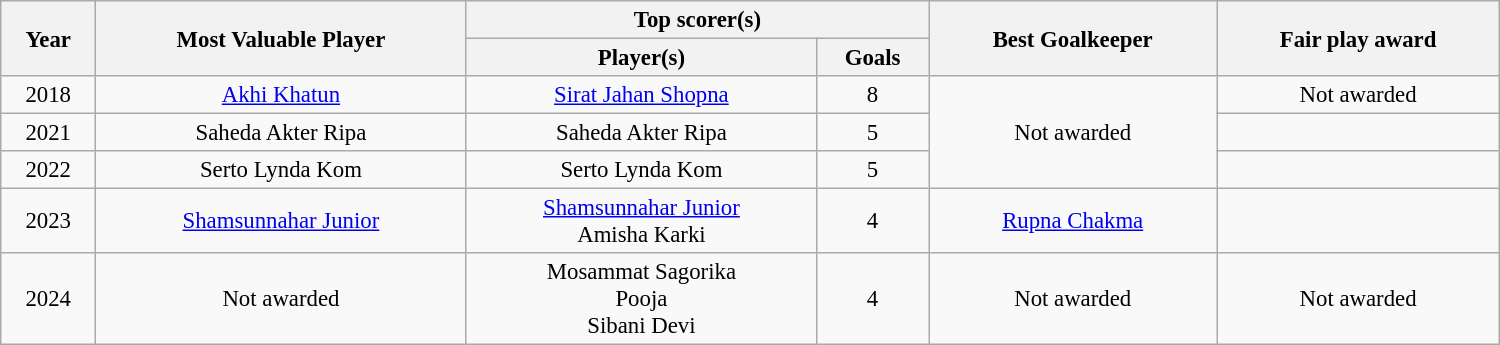<table class="wikitable sortable" style="text-align: center; font-size: 95%; width: 1000px"">
<tr>
<th rowspan="2">Year</th>
<th rowspan="2">Most Valuable Player</th>
<th colspan="2">Top scorer(s)</th>
<th rowspan="2">Best Goalkeeper</th>
<th rowspan="2">Fair play award</th>
</tr>
<tr>
<th>Player(s)</th>
<th>Goals</th>
</tr>
<tr>
<td>2018</td>
<td> <a href='#'>Akhi Khatun</a></td>
<td> <a href='#'>Sirat Jahan Shopna</a></td>
<td>8</td>
<td rowspan=3>Not awarded</td>
<td rowspan=1>Not awarded</td>
</tr>
<tr>
<td>2021</td>
<td> Saheda Akter Ripa</td>
<td> Saheda Akter Ripa</td>
<td>5</td>
<td></td>
</tr>
<tr>
<td>2022</td>
<td> Serto Lynda Kom</td>
<td> Serto Lynda Kom</td>
<td>5</td>
<td></td>
</tr>
<tr>
<td>2023</td>
<td> <a href='#'>Shamsunnahar Junior</a></td>
<td> <a href='#'>Shamsunnahar Junior</a><br> Amisha Karki</td>
<td>4</td>
<td> <a href='#'>Rupna Chakma</a></td>
<td></td>
</tr>
<tr>
<td>2024</td>
<td>Not awarded</td>
<td> Mosammat Sagorika<br> Pooja<br> Sibani Devi</td>
<td>4</td>
<td>Not awarded</td>
<td>Not awarded</td>
</tr>
</table>
